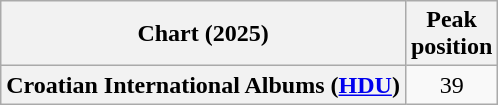<table class="wikitable sortable plainrowheaders" style="text-align:center">
<tr>
<th scope="col">Chart (2025)</th>
<th scope="col">Peak<br>position</th>
</tr>
<tr>
<th scope="row">Croatian International Albums (<a href='#'>HDU</a>)</th>
<td>39</td>
</tr>
</table>
